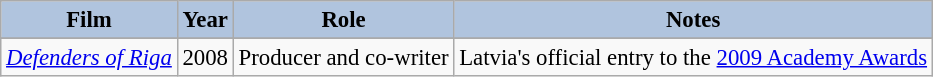<table class="wikitable" style="font-size:95%;">
<tr>
<th style="background:#B0C4DE;">Film</th>
<th style="background:#B0C4DE;">Year</th>
<th style="background:#B0C4DE;">Role</th>
<th style="background:#B0C4DE;">Notes</th>
</tr>
<tr>
</tr>
<tr>
<td><em><a href='#'>Defenders of Riga</a></em></td>
<td>2008</td>
<td>Producer and co-writer</td>
<td>Latvia's official entry to the <a href='#'>2009 Academy Awards</a></td>
</tr>
</table>
